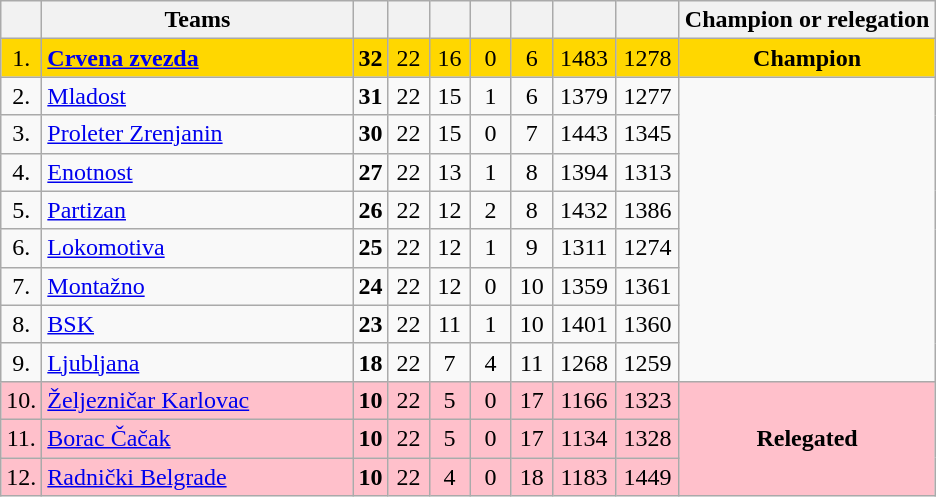<table class="wikitable" style="text-align: center;">
<tr>
<th width=20></th>
<th width=200>Teams</th>
<th></th>
<th width=20></th>
<th width=20></th>
<th width=20></th>
<th width=20></th>
<th width=35></th>
<th width=35></th>
<th>Champion or relegation</th>
</tr>
<tr bgcolor=gold>
<td>1.</td>
<td style="text-align:left;"><strong><a href='#'>Crvena zvezda</a></strong></td>
<td><strong>32</strong></td>
<td>22</td>
<td>16</td>
<td>0</td>
<td>6</td>
<td>1483</td>
<td>1278</td>
<td><strong>Champion</strong></td>
</tr>
<tr align=center>
<td>2.</td>
<td style="text-align:left;"><a href='#'>Mladost</a></td>
<td><strong>31</strong></td>
<td>22</td>
<td>15</td>
<td>1</td>
<td>6</td>
<td>1379</td>
<td>1277</td>
</tr>
<tr align=center>
<td>3.</td>
<td style="text-align:left;"><a href='#'>Proleter Zrenjanin</a></td>
<td><strong>30</strong></td>
<td>22</td>
<td>15</td>
<td>0</td>
<td>7</td>
<td>1443</td>
<td>1345</td>
</tr>
<tr align=center>
<td>4.</td>
<td style="text-align:left;"><a href='#'>Enotnost</a></td>
<td><strong>27</strong></td>
<td>22</td>
<td>13</td>
<td>1</td>
<td>8</td>
<td>1394</td>
<td>1313</td>
</tr>
<tr align=center>
<td>5.</td>
<td style="text-align:left;"><a href='#'>Partizan</a></td>
<td><strong>26</strong></td>
<td>22</td>
<td>12</td>
<td>2</td>
<td>8</td>
<td>1432</td>
<td>1386</td>
</tr>
<tr align=center>
<td>6.</td>
<td style="text-align:left;"><a href='#'>Lokomotiva</a></td>
<td><strong>25</strong></td>
<td>22</td>
<td>12</td>
<td>1</td>
<td>9</td>
<td>1311</td>
<td>1274</td>
</tr>
<tr align=center>
<td>7.</td>
<td style="text-align:left;"><a href='#'>Montažno</a></td>
<td><strong>24</strong></td>
<td>22</td>
<td>12</td>
<td>0</td>
<td>10</td>
<td>1359</td>
<td>1361</td>
</tr>
<tr align=center>
<td>8.</td>
<td style="text-align:left;"><a href='#'>BSK</a></td>
<td><strong>23</strong></td>
<td>22</td>
<td>11</td>
<td>1</td>
<td>10</td>
<td>1401</td>
<td>1360</td>
</tr>
<tr align=center>
<td>9.</td>
<td style="text-align:left;"><a href='#'>Ljubljana</a></td>
<td><strong>18</strong></td>
<td>22</td>
<td>7</td>
<td>4</td>
<td>11</td>
<td>1268</td>
<td>1259</td>
</tr>
<tr align=center  style="background:#FFC0CB">
<td>10.</td>
<td style="text-align:left;"><a href='#'>Željezničar Karlovac</a></td>
<td><strong>10</strong></td>
<td>22</td>
<td>5</td>
<td>0</td>
<td>17</td>
<td>1166</td>
<td>1323</td>
<td rowspan="3"><strong>Relegated</strong></td>
</tr>
<tr align=center  style="background:#FFC0CB">
<td>11.</td>
<td style="text-align:left;"><a href='#'>Borac Čačak</a></td>
<td><strong>10</strong></td>
<td>22</td>
<td>5</td>
<td>0</td>
<td>17</td>
<td>1134</td>
<td>1328</td>
</tr>
<tr align=center  style="background:#FFC0CB">
<td>12.</td>
<td style="text-align:left;"><a href='#'>Radnički Belgrade</a></td>
<td><strong>10</strong></td>
<td>22</td>
<td>4</td>
<td>0</td>
<td>18</td>
<td>1183</td>
<td>1449</td>
</tr>
</table>
